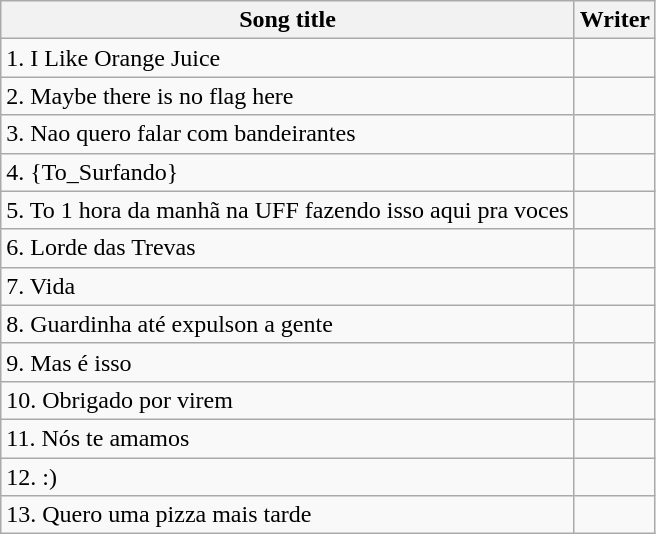<table class="wikitable">
<tr>
<th>Song title</th>
<th>Writer</th>
</tr>
<tr>
<td>1. I Like Orange Juice</td>
<td></td>
</tr>
<tr>
<td>2. Maybe there is no flag here</td>
<td></td>
</tr>
<tr>
<td>3. Nao quero falar com bandeirantes</td>
<td></td>
</tr>
<tr>
<td>4. {To_Surfando}</td>
<td></td>
</tr>
<tr>
<td>5. To 1 hora da manhã na UFF fazendo isso aqui pra voces</td>
<td></td>
</tr>
<tr>
<td>6. Lorde das Trevas</td>
<td></td>
</tr>
<tr>
<td>7. Vida</td>
<td></td>
</tr>
<tr>
<td>8. Guardinha até expulson a gente</td>
<td></td>
</tr>
<tr>
<td>9. Mas é isso</td>
<td></td>
</tr>
<tr>
<td>10. Obrigado por virem</td>
<td></td>
</tr>
<tr>
<td>11. Nós te amamos</td>
<td></td>
</tr>
<tr>
<td>12. :)</td>
<td></td>
</tr>
<tr>
<td>13. Quero uma pizza mais tarde</td>
<td></td>
</tr>
</table>
